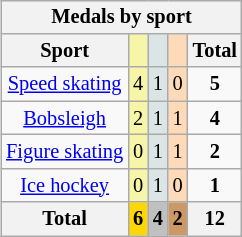<table class=wikitable style=font-size:85%;float:right;text-align:center>
<tr>
<th colspan=5>Medals by sport</th>
</tr>
<tr>
<th>Sport</th>
<td bgcolor=F7F6A8></td>
<td bgcolor=DCE5E5></td>
<td bgcolor=FFDAB9></td>
<th>Total</th>
</tr>
<tr>
<td><a href='#'>Speed skating</a></td>
<td bgcolor=F7F6A8>4</td>
<td bgcolor=DCE5E5>1</td>
<td bgcolor=FFDAB9>0</td>
<td><strong>5</strong></td>
</tr>
<tr>
<td><a href='#'>Bobsleigh</a></td>
<td bgcolor=F7F6A8>2</td>
<td bgcolor=DCE5E5>1</td>
<td bgcolor=FFDAB9>1</td>
<td><strong>4</strong></td>
</tr>
<tr>
<td><a href='#'>Figure skating</a></td>
<td bgcolor=F7F6A8>0</td>
<td bgcolor=DCE5E5>1</td>
<td bgcolor=FFDAB9>1</td>
<td><strong>2</strong></td>
</tr>
<tr>
<td><a href='#'>Ice hockey</a></td>
<td bgcolor=F7F6A8>0</td>
<td bgcolor=DCE5E5>1</td>
<td bgcolor=FFDAB9>0</td>
<td><strong>1</strong></td>
</tr>
<tr>
<th>Total</th>
<th style=background:gold>6</th>
<th style=background:silver>4</th>
<th style=background:#c96>2</th>
<th>12</th>
</tr>
</table>
